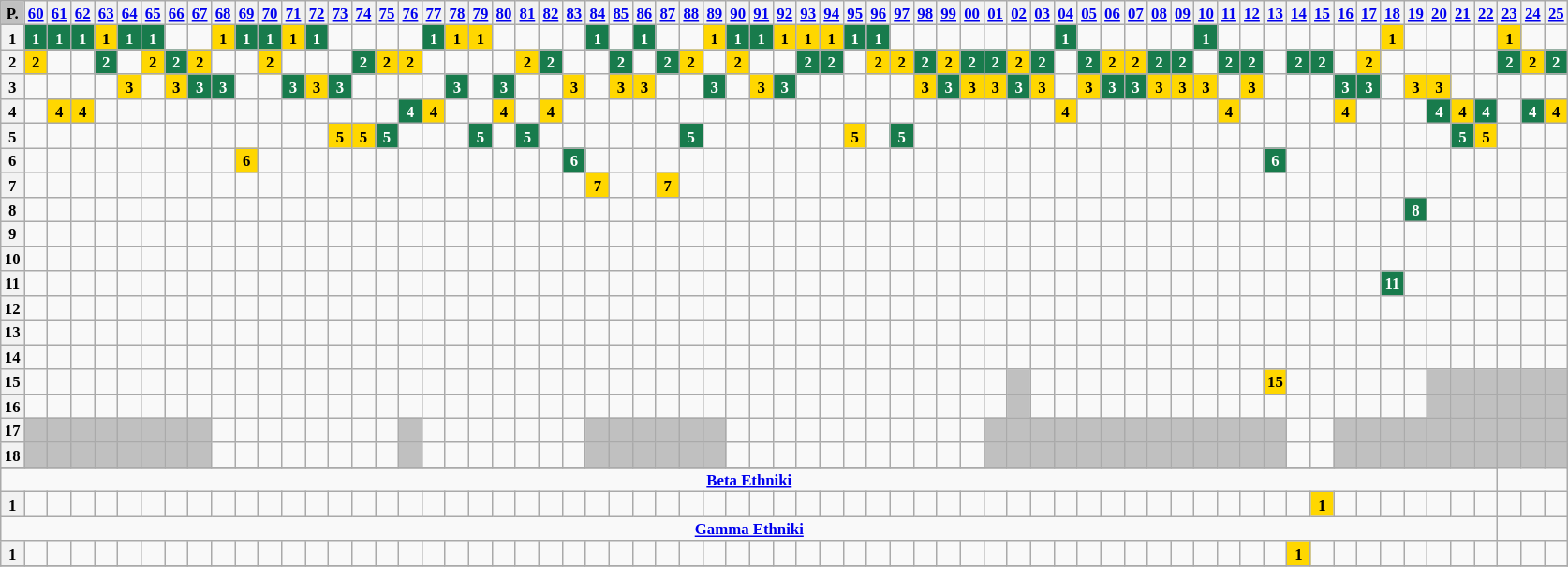<table class="wikitable" style="text-align: center; font-size:70%">
<tr>
<th style="background:#c0c0c0">P.</th>
<th><strong><a href='#'>60</a></strong></th>
<th><strong><a href='#'>61</a></strong></th>
<th><strong><a href='#'>62</a></strong></th>
<th><strong><a href='#'>63</a></strong></th>
<th><strong><a href='#'>64</a></strong></th>
<th><strong><a href='#'>65</a></strong></th>
<th><strong><a href='#'>66</a></strong></th>
<th><strong><a href='#'>67</a></strong></th>
<th><strong><a href='#'>68</a></strong></th>
<th><strong><a href='#'>69</a></strong></th>
<th><strong><a href='#'>70</a></strong></th>
<th><strong><a href='#'>71</a></strong></th>
<th><strong><a href='#'>72</a></strong></th>
<th><strong><a href='#'>73</a></strong></th>
<th><strong><a href='#'>74</a></strong></th>
<th><strong><a href='#'>75</a></strong></th>
<th><strong><a href='#'>76</a></strong></th>
<th><strong><a href='#'>77</a></strong></th>
<th><strong><a href='#'>78</a></strong></th>
<th><strong><a href='#'>79</a></strong></th>
<th><strong><a href='#'>80</a></strong></th>
<th><strong><a href='#'>81</a></strong></th>
<th><strong><a href='#'>82</a></strong></th>
<th><strong><a href='#'>83</a></strong></th>
<th><strong><a href='#'>84</a></strong></th>
<th><strong><a href='#'>85</a></strong></th>
<th><strong><a href='#'>86</a></strong></th>
<th><strong><a href='#'>87</a></strong></th>
<th><strong><a href='#'>88</a></strong></th>
<th><strong><a href='#'>89</a></strong></th>
<th><strong><a href='#'>90</a></strong></th>
<th><strong><a href='#'>91</a></strong></th>
<th><strong><a href='#'>92</a></strong></th>
<th><strong><a href='#'>93</a></strong></th>
<th><strong><a href='#'>94</a></strong></th>
<th><strong><a href='#'>95</a></strong></th>
<th><strong><a href='#'>96</a></strong></th>
<th><strong><a href='#'>97</a></strong></th>
<th><strong><a href='#'>98</a></strong></th>
<th><strong><a href='#'>99</a></strong></th>
<th><strong><a href='#'>00</a></strong></th>
<th><strong><a href='#'>01</a></strong></th>
<th><strong><a href='#'>02</a></strong></th>
<th><strong><a href='#'>03</a></strong></th>
<th><strong><a href='#'>04</a></strong></th>
<th><strong><a href='#'>05</a></strong></th>
<th><strong><a href='#'>06</a></strong></th>
<th><strong><a href='#'>07</a></strong></th>
<th><strong><a href='#'>08</a></strong></th>
<th><strong><a href='#'>09</a></strong></th>
<th><strong><a href='#'>10</a></strong></th>
<th><strong><a href='#'>11</a></strong></th>
<th><strong><a href='#'>12</a></strong></th>
<th><strong><a href='#'>13</a></strong></th>
<th><strong><a href='#'>14</a></strong></th>
<th><strong><a href='#'>15</a></strong></th>
<th><strong><a href='#'>16</a></strong></th>
<th><strong><a href='#'>17</a></strong></th>
<th><strong><a href='#'>18</a></strong></th>
<th><strong><a href='#'>19</a></strong></th>
<th><strong><a href='#'>20</a></strong></th>
<th><strong><a href='#'>21</a></strong></th>
<th><strong><a href='#'>22</a></strong></th>
<th><strong><a href='#'>23</a></strong></th>
<th><strong><a href='#'>24</a></strong></th>
<th><strong><a href='#'>25</a></strong></th>
</tr>
<tr>
<th>1</th>
<td style="background-color:#187B4C;color:white;"><strong>1</strong></td>
<td style="background-color:#187B4C;color:white;"><strong>1</strong></td>
<td style="background-color:#187B4C;color:white;"><strong>1</strong></td>
<td style="background-color:#ffd700;color:black;"><strong>1</strong></td>
<td style="background-color:#187B4C;color:white;"><strong>1</strong></td>
<td style="background-color:#187B4C;color:white;"><strong>1</strong></td>
<td></td>
<td></td>
<td style="background-color:#ffd700;color:black;"><strong>1</strong></td>
<td style="background-color:#187B4C;color:white;"><strong>1</strong></td>
<td style="background-color:#187B4C;color:white;"><strong>1</strong></td>
<td style="background-color:#ffd700;color:black;"><strong>1</strong></td>
<td style="background-color:#187B4C;color:white;"><strong>1</strong></td>
<td></td>
<td></td>
<td></td>
<td></td>
<td style="background-color:#187B4C;color:white;"><strong>1</strong></td>
<td style="background-color:#ffd700;color:black;"><strong>1</strong></td>
<td style="background-color:#ffd700;color:black;"><strong>1</strong></td>
<td></td>
<td></td>
<td></td>
<td></td>
<td style="background-color:#187B4C;color:white;"><strong>1</strong></td>
<td></td>
<td style="background-color:#187B4C;color:white;"><strong>1</strong></td>
<td></td>
<td></td>
<td style="background-color:#ffd700;color:black;"><strong>1</strong></td>
<td style="background-color:#187B4C;color:white;"><strong>1</strong></td>
<td style="background-color:#187B4C;color:white;"><strong>1</strong></td>
<td style="background-color:#ffd700;color:black;"><strong>1</strong></td>
<td style="background-color:#ffd700;color:black;"><strong>1</strong></td>
<td style="background-color:#ffd700;color:black;"><strong>1</strong></td>
<td style="background-color:#187B4C;color:white;"><strong>1</strong></td>
<td style="background-color:#187B4C;color:white;"><strong>1</strong></td>
<td></td>
<td></td>
<td></td>
<td></td>
<td></td>
<td></td>
<td></td>
<td style="background-color:#187B4C;color:white;"><strong>1</strong></td>
<td></td>
<td></td>
<td></td>
<td></td>
<td></td>
<td style="background-color:#187B4C;color:white;"><strong>1</strong></td>
<td></td>
<td></td>
<td></td>
<td></td>
<td></td>
<td></td>
<td></td>
<td style="background-color:#ffd700;color:black;"><strong>1</strong></td>
<td></td>
<td></td>
<td></td>
<td></td>
<td style="background-color:#ffd700;color:black;"><strong>1</strong></td>
<td></td>
<td></td>
</tr>
<tr>
<th>2</th>
<td style="background-color:#ffd700;color:black;"><strong>2</strong></td>
<td></td>
<td></td>
<td style="background-color:#187B4C;color:white;"><strong>2</strong></td>
<td></td>
<td style="background-color:#ffd700;color:black;"><strong>2</strong></td>
<td style="background-color:#187B4C;color:white;"><strong>2</strong></td>
<td style="background-color:#ffd700;color:black;"><strong>2</strong></td>
<td></td>
<td></td>
<td style="background-color:#ffd700;color:black;"><strong>2</strong></td>
<td></td>
<td></td>
<td></td>
<td style="background-color:#187B4C;color:white;"><strong>2</strong></td>
<td style="background-color:#ffd700;color:black;"><strong>2</strong></td>
<td style="background-color:#ffd700;color:black;"><strong>2</strong></td>
<td></td>
<td></td>
<td></td>
<td></td>
<td style="background-color:#ffd700;color:black;"><strong>2</strong></td>
<td style="background-color:#187B4C;color:white;"><strong>2</strong></td>
<td></td>
<td></td>
<td style="background-color:#187B4C;color:white;"><strong>2</strong></td>
<td></td>
<td style="background-color:#187B4C;color:white;"><strong>2</strong></td>
<td style="background-color:#ffd700;color:black;"><strong>2</strong></td>
<td></td>
<td style="background-color:#ffd700;color:black;"><strong>2</strong></td>
<td></td>
<td></td>
<td style="background-color:#187B4C;color:white;"><strong>2</strong></td>
<td style="background-color:#187B4C;color:white;"><strong>2</strong></td>
<td></td>
<td style="background-color:#ffd700;color:black;"><strong>2</strong></td>
<td style="background-color:#ffd700;color:black;"><strong>2</strong></td>
<td style="background-color:#187B4C;color:white;"><strong>2</strong></td>
<td style="background-color:#ffd700;color:black;"><strong>2</strong></td>
<td style="background-color:#187B4C;color:white;"><strong>2</strong></td>
<td style="background-color:#187B4C;color:white;"><strong>2</strong></td>
<td style="background-color:#ffd700;color:black;"><strong>2</strong></td>
<td style="background-color:#187B4C;color:white;"><strong>2</strong></td>
<td></td>
<td style="background-color:#187B4C;color:white;"><strong>2</strong></td>
<td style="background-color:#ffd700;color:black;"><strong>2</strong></td>
<td style="background-color:#ffd700;color:black;"><strong>2</strong></td>
<td style="background-color:#187B4C;color:white;"><strong>2</strong></td>
<td style="background-color:#187B4C;color:white;"><strong>2</strong></td>
<td></td>
<td style="background-color:#187B4C;color:white;"><strong>2</strong></td>
<td style="background-color:#187B4C;color:white;"><strong>2</strong></td>
<td></td>
<td style="background-color:#187B4C;color:white;"><strong>2</strong></td>
<td style="background-color:#187B4C;color:white;"><strong>2</strong></td>
<td></td>
<td style="background-color:#ffd700;color:black;"><strong>2</strong></td>
<td></td>
<td></td>
<td></td>
<td></td>
<td></td>
<td style="background-color:#187B4C;color:white;"><strong>2</strong></td>
<td style="background-color:#ffd700;color:black;"><strong>2</strong></td>
<td style="background-color:#187B4C;color:white;"><strong>2</strong></td>
</tr>
<tr>
<th>3</th>
<td></td>
<td></td>
<td></td>
<td></td>
<td style="background-color:#ffd700;color:black;"><strong>3</strong></td>
<td></td>
<td style="background-color:#ffd700;color:black;"><strong>3</strong></td>
<td style="background-color:#187B4C;color:white;"><strong>3</strong></td>
<td style="background-color:#187B4C;color:white;"><strong>3</strong></td>
<td></td>
<td></td>
<td style="background-color:#187B4C;color:white;"><strong>3</strong></td>
<td style="background-color:#ffd700;color:black;"><strong>3</strong></td>
<td style="background-color:#187B4C;color:white;"><strong>3</strong></td>
<td></td>
<td></td>
<td></td>
<td></td>
<td style="background-color:#187B4C;color:white;"><strong>3</strong></td>
<td></td>
<td style="background-color:#187B4C;color:white;"><strong>3</strong></td>
<td></td>
<td></td>
<td style="background-color:#ffd700;color:black;"><strong>3</strong></td>
<td></td>
<td style="background-color:#ffd700;color:black;"><strong>3</strong></td>
<td style="background-color:#ffd700;color:black;"><strong>3</strong></td>
<td></td>
<td></td>
<td style="background-color:#187B4C;color:white;"><strong>3</strong></td>
<td></td>
<td style="background-color:#ffd700;color:black;"><strong>3</strong></td>
<td style="background-color:#187B4C;color:white;"><strong>3</strong></td>
<td></td>
<td></td>
<td></td>
<td></td>
<td></td>
<td style="background-color:#ffd700;color:black;"><strong>3</strong></td>
<td style="background-color:#187B4C;color:white;"><strong>3</strong></td>
<td style="background-color:#ffd700;color:black;"><strong>3</strong></td>
<td style="background-color:#ffd700;color:black;"><strong>3</strong></td>
<td style="background-color:#187B4C;color:white;"><strong>3</strong></td>
<td style="background-color:#ffd700;color:black;"><strong>3</strong></td>
<td></td>
<td style="background-color:#ffd700;color:black;"><strong>3</strong></td>
<td style="background-color:#187B4C;color:white;"><strong>3</strong></td>
<td style="background-color:#187B4C;color:white;"><strong>3</strong></td>
<td style="background-color:#ffd700;color:black;"><strong>3</strong></td>
<td style="background-color:#ffd700;color:black;"><strong>3</strong></td>
<td style="background-color:#ffd700;color:black;"><strong>3</strong></td>
<td></td>
<td style="background-color:#ffd700;color:black;"><strong>3</strong></td>
<td></td>
<td></td>
<td></td>
<td style="background-color:#187B4C;color:white;"><strong>3</strong></td>
<td style="background-color:#187B4C;color:white;"><strong>3</strong></td>
<td></td>
<td style="background-color:#ffd700;color:black;"><strong>3</strong></td>
<td style="background-color:#ffd700;color:black;"><strong>3</strong></td>
<td></td>
<td></td>
<td></td>
<td></td>
<td></td>
</tr>
<tr>
<th>4</th>
<td></td>
<td style="background-color:#ffd700;color:black;"><strong>4</strong></td>
<td style="background-color:#ffd700;color:black;"><strong>4</strong></td>
<td></td>
<td></td>
<td></td>
<td></td>
<td></td>
<td></td>
<td></td>
<td></td>
<td></td>
<td></td>
<td></td>
<td></td>
<td></td>
<td style="background-color:#187B4C;color:white;"><strong>4</strong></td>
<td style="background-color:#ffd700;color:black;"><strong>4</strong></td>
<td></td>
<td></td>
<td style="background-color:#ffd700;color:black;"><strong>4</strong></td>
<td></td>
<td style="background-color:#ffd700;color:black;"><strong>4</strong></td>
<td></td>
<td></td>
<td></td>
<td></td>
<td></td>
<td></td>
<td></td>
<td></td>
<td></td>
<td></td>
<td></td>
<td></td>
<td></td>
<td></td>
<td></td>
<td></td>
<td></td>
<td></td>
<td></td>
<td></td>
<td></td>
<td style="background-color:#ffd700;color:black;"><strong>4</strong></td>
<td></td>
<td></td>
<td></td>
<td></td>
<td></td>
<td></td>
<td style="background-color:#ffd700;color:black;"><strong>4</strong></td>
<td></td>
<td></td>
<td></td>
<td></td>
<td style="background-color:#ffd700;color:black;"><strong>4</strong></td>
<td></td>
<td></td>
<td></td>
<td style="background-color:#187B4C;color:white;"><strong>4</strong></td>
<td style="background-color:#ffd700;color:black;"><strong>4</strong></td>
<td style="background-color:#187B4C;color:white;"><strong>4</strong></td>
<td></td>
<td style="background-color:#187B4C;color:white;"><strong>4</strong></td>
<td style="background-color:#ffd700;color:black;"><strong>4</strong></td>
</tr>
<tr>
<th>5</th>
<td></td>
<td></td>
<td></td>
<td></td>
<td></td>
<td></td>
<td></td>
<td></td>
<td></td>
<td></td>
<td></td>
<td></td>
<td></td>
<td style="background-color:#ffd700;color:black;"><strong>5</strong></td>
<td style="background-color:#ffd700;color:black;"><strong>5</strong></td>
<td style="background-color:#187B4C;color:white;"><strong>5</strong></td>
<td></td>
<td></td>
<td></td>
<td style="background-color:#187B4C;color:white;"><strong>5</strong></td>
<td></td>
<td style="background-color:#187B4C;color:white;"><strong>5</strong></td>
<td></td>
<td></td>
<td></td>
<td></td>
<td></td>
<td></td>
<td style="background-color:#187B4C;color:white;"><strong>5</strong></td>
<td></td>
<td></td>
<td></td>
<td></td>
<td></td>
<td></td>
<td style="background-color:#ffd700;color:black;"><strong>5</strong></td>
<td></td>
<td style="background-color:#187B4C;color:white;"><strong>5</strong></td>
<td></td>
<td></td>
<td></td>
<td></td>
<td></td>
<td></td>
<td></td>
<td></td>
<td></td>
<td></td>
<td></td>
<td></td>
<td></td>
<td></td>
<td></td>
<td></td>
<td></td>
<td></td>
<td></td>
<td></td>
<td></td>
<td></td>
<td></td>
<td style="background-color:#187B4C;color:white;"><strong>5</strong></td>
<td style="background-color:#ffd700;color:black;"><strong>5</strong></td>
<td></td>
<td></td>
<td></td>
</tr>
<tr>
<th>6</th>
<td></td>
<td></td>
<td></td>
<td></td>
<td></td>
<td></td>
<td></td>
<td></td>
<td></td>
<td style="background-color:#ffd700;color:black;"><strong>6</strong></td>
<td></td>
<td></td>
<td></td>
<td></td>
<td></td>
<td></td>
<td></td>
<td></td>
<td></td>
<td></td>
<td></td>
<td></td>
<td></td>
<td style="background-color:#187B4C;color:white;"><strong>6</strong></td>
<td></td>
<td></td>
<td></td>
<td></td>
<td></td>
<td></td>
<td></td>
<td></td>
<td></td>
<td></td>
<td></td>
<td></td>
<td></td>
<td></td>
<td></td>
<td></td>
<td></td>
<td></td>
<td></td>
<td></td>
<td></td>
<td></td>
<td></td>
<td></td>
<td></td>
<td></td>
<td></td>
<td></td>
<td></td>
<td style="background-color:#187B4C;color:white;"><strong>6</strong></td>
<td></td>
<td></td>
<td></td>
<td></td>
<td></td>
<td></td>
<td></td>
<td></td>
<td></td>
<td></td>
<td></td>
<td></td>
</tr>
<tr>
<th>7</th>
<td></td>
<td></td>
<td></td>
<td></td>
<td></td>
<td></td>
<td></td>
<td></td>
<td></td>
<td></td>
<td></td>
<td></td>
<td></td>
<td></td>
<td></td>
<td></td>
<td></td>
<td></td>
<td></td>
<td></td>
<td></td>
<td></td>
<td></td>
<td></td>
<td style="background-color:#ffd700;color:black;"><strong>7</strong></td>
<td></td>
<td></td>
<td style="background-color:#ffd700;color:black;"><strong>7</strong></td>
<td></td>
<td></td>
<td></td>
<td></td>
<td></td>
<td></td>
<td></td>
<td></td>
<td></td>
<td></td>
<td></td>
<td></td>
<td></td>
<td></td>
<td></td>
<td></td>
<td></td>
<td></td>
<td></td>
<td></td>
<td></td>
<td></td>
<td></td>
<td></td>
<td></td>
<td></td>
<td></td>
<td></td>
<td></td>
<td></td>
<td></td>
<td></td>
<td></td>
<td></td>
<td></td>
<td></td>
<td></td>
<td></td>
</tr>
<tr>
<th>8</th>
<td></td>
<td></td>
<td></td>
<td></td>
<td></td>
<td></td>
<td></td>
<td></td>
<td></td>
<td></td>
<td></td>
<td></td>
<td></td>
<td></td>
<td></td>
<td></td>
<td></td>
<td></td>
<td></td>
<td></td>
<td></td>
<td></td>
<td></td>
<td></td>
<td></td>
<td></td>
<td></td>
<td></td>
<td></td>
<td></td>
<td></td>
<td></td>
<td></td>
<td></td>
<td></td>
<td></td>
<td></td>
<td></td>
<td></td>
<td></td>
<td></td>
<td></td>
<td></td>
<td></td>
<td></td>
<td></td>
<td></td>
<td></td>
<td></td>
<td></td>
<td></td>
<td></td>
<td></td>
<td></td>
<td></td>
<td></td>
<td></td>
<td></td>
<td></td>
<td style="background-color:#187B4C;color:white;"><strong>8</strong></td>
<td></td>
<td></td>
<td></td>
<td></td>
<td></td>
<td></td>
</tr>
<tr>
<th>9</th>
<td></td>
<td></td>
<td></td>
<td></td>
<td></td>
<td></td>
<td></td>
<td></td>
<td></td>
<td></td>
<td></td>
<td></td>
<td></td>
<td></td>
<td></td>
<td></td>
<td></td>
<td></td>
<td></td>
<td></td>
<td></td>
<td></td>
<td></td>
<td></td>
<td></td>
<td></td>
<td></td>
<td></td>
<td></td>
<td></td>
<td></td>
<td></td>
<td></td>
<td></td>
<td></td>
<td></td>
<td></td>
<td></td>
<td></td>
<td></td>
<td></td>
<td></td>
<td></td>
<td></td>
<td></td>
<td></td>
<td></td>
<td></td>
<td></td>
<td></td>
<td></td>
<td></td>
<td></td>
<td></td>
<td></td>
<td></td>
<td></td>
<td></td>
<td></td>
<td></td>
<td></td>
<td></td>
<td></td>
<td></td>
<td></td>
<td></td>
</tr>
<tr>
<th>10</th>
<td></td>
<td></td>
<td></td>
<td></td>
<td></td>
<td></td>
<td></td>
<td></td>
<td></td>
<td></td>
<td></td>
<td></td>
<td></td>
<td></td>
<td></td>
<td></td>
<td></td>
<td></td>
<td></td>
<td></td>
<td></td>
<td></td>
<td></td>
<td></td>
<td></td>
<td></td>
<td></td>
<td></td>
<td></td>
<td></td>
<td></td>
<td></td>
<td></td>
<td></td>
<td></td>
<td></td>
<td></td>
<td></td>
<td></td>
<td></td>
<td></td>
<td></td>
<td></td>
<td></td>
<td></td>
<td></td>
<td></td>
<td></td>
<td></td>
<td></td>
<td></td>
<td></td>
<td></td>
<td></td>
<td></td>
<td></td>
<td></td>
<td></td>
<td></td>
<td></td>
<td></td>
<td></td>
<td></td>
<td></td>
<td></td>
<td></td>
</tr>
<tr>
<th>11</th>
<td></td>
<td></td>
<td></td>
<td></td>
<td></td>
<td></td>
<td></td>
<td></td>
<td></td>
<td></td>
<td></td>
<td></td>
<td></td>
<td></td>
<td></td>
<td></td>
<td></td>
<td></td>
<td></td>
<td></td>
<td></td>
<td></td>
<td></td>
<td></td>
<td></td>
<td></td>
<td></td>
<td></td>
<td></td>
<td></td>
<td></td>
<td></td>
<td></td>
<td></td>
<td></td>
<td></td>
<td></td>
<td></td>
<td></td>
<td></td>
<td></td>
<td></td>
<td></td>
<td></td>
<td></td>
<td></td>
<td></td>
<td></td>
<td></td>
<td></td>
<td></td>
<td></td>
<td></td>
<td></td>
<td></td>
<td></td>
<td></td>
<td></td>
<td style="background-color:#187B4C;color:white;"><strong>11</strong></td>
<td></td>
<td></td>
<td></td>
<td></td>
<td></td>
<td></td>
<td></td>
</tr>
<tr>
<th>12</th>
<td></td>
<td></td>
<td></td>
<td></td>
<td></td>
<td></td>
<td></td>
<td></td>
<td></td>
<td></td>
<td></td>
<td></td>
<td></td>
<td></td>
<td></td>
<td></td>
<td></td>
<td></td>
<td></td>
<td></td>
<td></td>
<td></td>
<td></td>
<td></td>
<td></td>
<td></td>
<td></td>
<td></td>
<td></td>
<td></td>
<td></td>
<td></td>
<td></td>
<td></td>
<td></td>
<td></td>
<td></td>
<td></td>
<td></td>
<td></td>
<td></td>
<td></td>
<td></td>
<td></td>
<td></td>
<td></td>
<td></td>
<td></td>
<td></td>
<td></td>
<td></td>
<td></td>
<td></td>
<td></td>
<td></td>
<td></td>
<td></td>
<td></td>
<td></td>
<td></td>
<td></td>
<td></td>
<td></td>
<td></td>
<td></td>
<td></td>
</tr>
<tr>
<th>13</th>
<td></td>
<td></td>
<td></td>
<td></td>
<td></td>
<td></td>
<td></td>
<td></td>
<td></td>
<td></td>
<td></td>
<td></td>
<td></td>
<td></td>
<td></td>
<td></td>
<td></td>
<td></td>
<td></td>
<td></td>
<td></td>
<td></td>
<td></td>
<td></td>
<td></td>
<td></td>
<td></td>
<td></td>
<td></td>
<td></td>
<td></td>
<td></td>
<td></td>
<td></td>
<td></td>
<td></td>
<td></td>
<td></td>
<td></td>
<td></td>
<td></td>
<td></td>
<td></td>
<td></td>
<td></td>
<td></td>
<td></td>
<td></td>
<td></td>
<td></td>
<td></td>
<td></td>
<td></td>
<td></td>
<td></td>
<td></td>
<td></td>
<td></td>
<td></td>
<td></td>
<td></td>
<td></td>
<td></td>
<td></td>
<td></td>
<td></td>
</tr>
<tr>
<th>14</th>
<td></td>
<td></td>
<td></td>
<td></td>
<td></td>
<td></td>
<td></td>
<td></td>
<td></td>
<td></td>
<td></td>
<td></td>
<td></td>
<td></td>
<td></td>
<td></td>
<td></td>
<td></td>
<td></td>
<td></td>
<td></td>
<td></td>
<td></td>
<td></td>
<td></td>
<td></td>
<td></td>
<td></td>
<td></td>
<td></td>
<td></td>
<td></td>
<td></td>
<td></td>
<td></td>
<td></td>
<td></td>
<td></td>
<td></td>
<td></td>
<td></td>
<td></td>
<td></td>
<td></td>
<td></td>
<td></td>
<td></td>
<td></td>
<td></td>
<td></td>
<td></td>
<td></td>
<td></td>
<td></td>
<td></td>
<td></td>
<td></td>
<td></td>
<td></td>
<td></td>
<td></td>
<td></td>
<td></td>
<td></td>
<td></td>
<td></td>
</tr>
<tr>
<th>15</th>
<td></td>
<td></td>
<td></td>
<td></td>
<td></td>
<td></td>
<td></td>
<td></td>
<td></td>
<td></td>
<td></td>
<td></td>
<td></td>
<td></td>
<td></td>
<td></td>
<td></td>
<td></td>
<td></td>
<td></td>
<td></td>
<td></td>
<td></td>
<td></td>
<td></td>
<td></td>
<td></td>
<td></td>
<td></td>
<td></td>
<td></td>
<td></td>
<td></td>
<td></td>
<td></td>
<td></td>
<td></td>
<td></td>
<td></td>
<td></td>
<td></td>
<td></td>
<td style="background:#c0c0c0"></td>
<td></td>
<td></td>
<td></td>
<td></td>
<td></td>
<td></td>
<td></td>
<td></td>
<td></td>
<td></td>
<td style="background-color:#ffd700;color:black;"><strong>15</strong></td>
<td></td>
<td></td>
<td></td>
<td></td>
<td></td>
<td></td>
<td style="background:#c0c0c0"></td>
<td style="background:#c0c0c0"></td>
<td style="background:#c0c0c0"></td>
<td style="background:#c0c0c0"></td>
<td style="background:#c0c0c0"></td>
<td style="background:#c0c0c0"></td>
</tr>
<tr>
<th>16</th>
<td></td>
<td></td>
<td></td>
<td></td>
<td></td>
<td></td>
<td></td>
<td></td>
<td></td>
<td></td>
<td></td>
<td></td>
<td></td>
<td></td>
<td></td>
<td></td>
<td></td>
<td></td>
<td></td>
<td></td>
<td></td>
<td></td>
<td></td>
<td></td>
<td></td>
<td></td>
<td></td>
<td></td>
<td></td>
<td></td>
<td></td>
<td></td>
<td></td>
<td></td>
<td></td>
<td></td>
<td></td>
<td></td>
<td></td>
<td></td>
<td></td>
<td></td>
<td style="background:#c0c0c0"></td>
<td></td>
<td></td>
<td></td>
<td></td>
<td></td>
<td></td>
<td></td>
<td></td>
<td></td>
<td></td>
<td></td>
<td></td>
<td></td>
<td></td>
<td></td>
<td></td>
<td></td>
<td style="background:#c0c0c0"></td>
<td style="background:#c0c0c0"></td>
<td style="background:#c0c0c0"></td>
<td style="background:#c0c0c0"></td>
<td style="background:#c0c0c0"></td>
<td style="background:#c0c0c0"></td>
</tr>
<tr>
<th>17</th>
<td style="background:#c0c0c0"></td>
<td style="background:#c0c0c0"></td>
<td style="background:#c0c0c0"></td>
<td style="background:#c0c0c0"></td>
<td style="background:#c0c0c0"></td>
<td style="background:#c0c0c0"></td>
<td style="background:#c0c0c0"></td>
<td style="background:#c0c0c0"></td>
<td></td>
<td></td>
<td></td>
<td></td>
<td></td>
<td></td>
<td></td>
<td></td>
<td style="background:#c0c0c0"></td>
<td></td>
<td></td>
<td></td>
<td></td>
<td></td>
<td></td>
<td></td>
<td style="background:#c0c0c0"></td>
<td style="background:#c0c0c0"></td>
<td style="background:#c0c0c0"></td>
<td style="background:#c0c0c0"></td>
<td style="background:#c0c0c0"></td>
<td style="background:#c0c0c0"></td>
<td></td>
<td></td>
<td></td>
<td></td>
<td></td>
<td></td>
<td></td>
<td></td>
<td></td>
<td></td>
<td></td>
<td style="background:#c0c0c0"></td>
<td style="background:#c0c0c0"></td>
<td style="background:#c0c0c0"></td>
<td style="background:#c0c0c0"></td>
<td style="background:#c0c0c0"></td>
<td style="background:#c0c0c0"></td>
<td style="background:#c0c0c0"></td>
<td style="background:#c0c0c0"></td>
<td style="background:#c0c0c0"></td>
<td style="background:#c0c0c0"></td>
<td style="background:#c0c0c0"></td>
<td style="background:#c0c0c0"></td>
<td style="background:#c0c0c0"></td>
<td></td>
<td></td>
<td style="background:#c0c0c0"></td>
<td style="background:#c0c0c0"></td>
<td style="background:#c0c0c0"></td>
<td style="background:#c0c0c0"></td>
<td style="background:#c0c0c0"></td>
<td style="background:#c0c0c0"></td>
<td style="background:#c0c0c0"></td>
<td style="background:#c0c0c0"></td>
<td style="background:#c0c0c0"></td>
<td style="background:#c0c0c0"></td>
</tr>
<tr>
<th>18</th>
<td style="background:#c0c0c0"></td>
<td style="background:#c0c0c0"></td>
<td style="background:#c0c0c0"></td>
<td style="background:#c0c0c0"></td>
<td style="background:#c0c0c0"></td>
<td style="background:#c0c0c0"></td>
<td style="background:#c0c0c0"></td>
<td style="background:#c0c0c0"></td>
<td></td>
<td></td>
<td></td>
<td></td>
<td></td>
<td></td>
<td></td>
<td></td>
<td style="background:#c0c0c0"></td>
<td></td>
<td></td>
<td></td>
<td></td>
<td></td>
<td></td>
<td></td>
<td style="background:#c0c0c0"></td>
<td style="background:#c0c0c0"></td>
<td style="background:#c0c0c0"></td>
<td style="background:#c0c0c0"></td>
<td style="background:#c0c0c0"></td>
<td style="background:#c0c0c0"></td>
<td></td>
<td></td>
<td></td>
<td></td>
<td></td>
<td></td>
<td></td>
<td></td>
<td></td>
<td></td>
<td></td>
<td style="background:#c0c0c0"></td>
<td style="background:#c0c0c0"></td>
<td style="background:#c0c0c0"></td>
<td style="background:#c0c0c0"></td>
<td style="background:#c0c0c0"></td>
<td style="background:#c0c0c0"></td>
<td style="background:#c0c0c0"></td>
<td style="background:#c0c0c0"></td>
<td style="background:#c0c0c0"></td>
<td style="background:#c0c0c0"></td>
<td style="background:#c0c0c0"></td>
<td style="background:#c0c0c0"></td>
<td style="background:#c0c0c0"></td>
<td></td>
<td></td>
<td style="background:#c0c0c0"></td>
<td style="background:#c0c0c0"></td>
<td style="background:#c0c0c0"></td>
<td style="background:#c0c0c0"></td>
<td style="background:#c0c0c0"></td>
<td style="background:#c0c0c0"></td>
<td style="background:#c0c0c0"></td>
<td style="background:#c0c0c0"></td>
<td style="background:#c0c0c0"></td>
<td style="background:#c0c0c0"></td>
</tr>
<tr>
</tr>
<tr>
<td colspan="64"><strong><a href='#'>Beta Ethniki</a></strong></td>
</tr>
<tr>
<th>1</th>
<td></td>
<td></td>
<td></td>
<td></td>
<td></td>
<td></td>
<td></td>
<td></td>
<td></td>
<td></td>
<td></td>
<td></td>
<td></td>
<td></td>
<td></td>
<td></td>
<td></td>
<td></td>
<td></td>
<td></td>
<td></td>
<td></td>
<td></td>
<td></td>
<td></td>
<td></td>
<td></td>
<td></td>
<td></td>
<td></td>
<td></td>
<td></td>
<td></td>
<td></td>
<td></td>
<td></td>
<td></td>
<td></td>
<td></td>
<td></td>
<td></td>
<td></td>
<td></td>
<td></td>
<td></td>
<td></td>
<td></td>
<td></td>
<td></td>
<td></td>
<td></td>
<td></td>
<td></td>
<td></td>
<td></td>
<td style="background-color:#ffd700;color:black;"><strong>1</strong></td>
<td></td>
<td></td>
<td></td>
<td></td>
<td></td>
<td></td>
<td></td>
<td></td>
<td></td>
<td></td>
</tr>
<tr>
<td colspan="64"><strong><a href='#'>Gamma Ethniki</a></strong></td>
</tr>
<tr>
<th>1</th>
<td></td>
<td></td>
<td></td>
<td></td>
<td></td>
<td></td>
<td></td>
<td></td>
<td></td>
<td></td>
<td></td>
<td></td>
<td></td>
<td></td>
<td></td>
<td></td>
<td></td>
<td></td>
<td></td>
<td></td>
<td></td>
<td></td>
<td></td>
<td></td>
<td></td>
<td></td>
<td></td>
<td></td>
<td></td>
<td></td>
<td></td>
<td></td>
<td></td>
<td></td>
<td></td>
<td></td>
<td></td>
<td></td>
<td></td>
<td></td>
<td></td>
<td></td>
<td></td>
<td></td>
<td></td>
<td></td>
<td></td>
<td></td>
<td></td>
<td></td>
<td></td>
<td></td>
<td></td>
<td></td>
<td style="background-color:#ffd700;color:black;"><strong>1</strong></td>
<td></td>
<td></td>
<td></td>
<td></td>
<td></td>
<td></td>
<td></td>
<td></td>
<td></td>
<td></td>
<td></td>
</tr>
<tr>
</tr>
</table>
